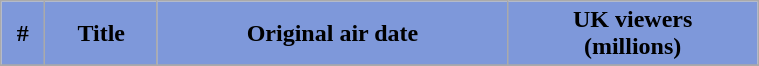<table class="wikitable plainrowheaders" width="40%" style="background:#FFFFFF;">
<tr>
<th style="background: #7E98DA;">#</th>
<th style="background: #7E98DA;">Title</th>
<th style="background: #7E98DA;">Original air date</th>
<th style="background: #7E98DA;">UK viewers<br>(millions)</th>
</tr>
<tr style="color: black;">
</tr>
</table>
